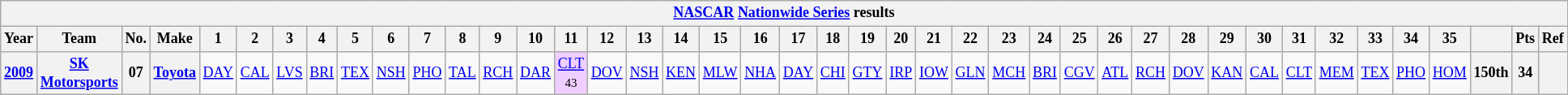<table class="wikitable" style="text-align:center; font-size:75%">
<tr>
<th colspan=42><a href='#'>NASCAR</a> <a href='#'>Nationwide Series</a> results</th>
</tr>
<tr>
<th>Year</th>
<th>Team</th>
<th>No.</th>
<th>Make</th>
<th>1</th>
<th>2</th>
<th>3</th>
<th>4</th>
<th>5</th>
<th>6</th>
<th>7</th>
<th>8</th>
<th>9</th>
<th>10</th>
<th>11</th>
<th>12</th>
<th>13</th>
<th>14</th>
<th>15</th>
<th>16</th>
<th>17</th>
<th>18</th>
<th>19</th>
<th>20</th>
<th>21</th>
<th>22</th>
<th>23</th>
<th>24</th>
<th>25</th>
<th>26</th>
<th>27</th>
<th>28</th>
<th>29</th>
<th>30</th>
<th>31</th>
<th>32</th>
<th>33</th>
<th>34</th>
<th>35</th>
<th></th>
<th>Pts</th>
<th>Ref</th>
</tr>
<tr>
<th><a href='#'>2009</a></th>
<th><a href='#'>SK Motorsports</a></th>
<th>07</th>
<th><a href='#'>Toyota</a></th>
<td><a href='#'>DAY</a></td>
<td><a href='#'>CAL</a></td>
<td><a href='#'>LVS</a></td>
<td><a href='#'>BRI</a></td>
<td><a href='#'>TEX</a></td>
<td><a href='#'>NSH</a></td>
<td><a href='#'>PHO</a></td>
<td><a href='#'>TAL</a></td>
<td><a href='#'>RCH</a></td>
<td><a href='#'>DAR</a></td>
<td style="background:#EFCFFF;"><a href='#'>CLT</a><br><small>43</small></td>
<td><a href='#'>DOV</a></td>
<td><a href='#'>NSH</a></td>
<td><a href='#'>KEN</a></td>
<td><a href='#'>MLW</a></td>
<td><a href='#'>NHA</a></td>
<td><a href='#'>DAY</a></td>
<td><a href='#'>CHI</a></td>
<td><a href='#'>GTY</a></td>
<td><a href='#'>IRP</a></td>
<td><a href='#'>IOW</a></td>
<td><a href='#'>GLN</a></td>
<td><a href='#'>MCH</a></td>
<td><a href='#'>BRI</a></td>
<td><a href='#'>CGV</a></td>
<td><a href='#'>ATL</a></td>
<td><a href='#'>RCH</a></td>
<td><a href='#'>DOV</a></td>
<td><a href='#'>KAN</a></td>
<td><a href='#'>CAL</a></td>
<td><a href='#'>CLT</a></td>
<td><a href='#'>MEM</a></td>
<td><a href='#'>TEX</a></td>
<td><a href='#'>PHO</a></td>
<td><a href='#'>HOM</a></td>
<th>150th</th>
<th>34</th>
<th></th>
</tr>
</table>
